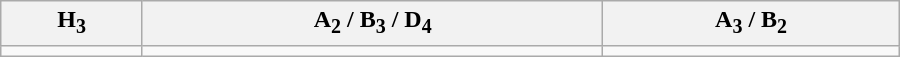<table class="wikitable" width=600>
<tr align=center>
<th>H<sub>3</sub></th>
<th>A<sub>2</sub> / B<sub>3</sub> / D<sub>4</sub></th>
<th>A<sub>3</sub> / B<sub>2</sub></th>
</tr>
<tr align=center>
<td></td>
<td></td>
<td></td>
</tr>
</table>
